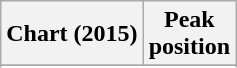<table class="wikitable">
<tr>
<th>Chart (2015)</th>
<th>Peak<br>position</th>
</tr>
<tr>
</tr>
<tr>
</tr>
</table>
